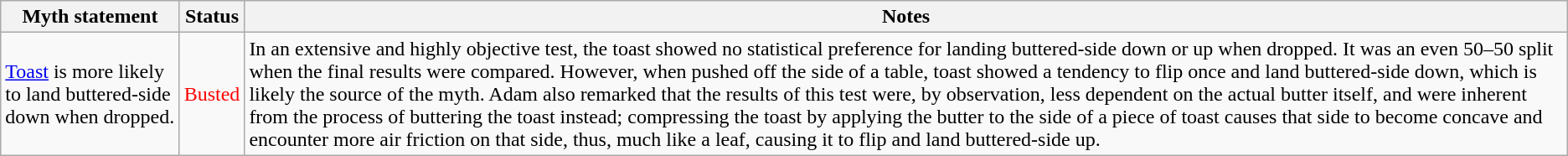<table class="wikitable plainrowheaders">
<tr>
<th>Myth statement</th>
<th>Status</th>
<th>Notes</th>
</tr>
<tr>
<td><a href='#'>Toast</a> is more likely to land buttered-side down when dropped.</td>
<td style="color:red">Busted</td>
<td>In an extensive and highly objective test, the toast showed no statistical preference for landing buttered-side down or up when dropped. It was an even 50–50 split when the final results were compared. However, when pushed off the side of a table, toast showed a tendency to flip once and land buttered-side down, which is likely the source of the myth. Adam also remarked that the results of this test were, by observation, less dependent on the actual butter itself, and were inherent from the process of buttering the toast instead; compressing the toast by applying the butter to the side of a piece of toast causes that side to become concave and encounter more air friction on that side, thus, much like a leaf, causing it to flip and land buttered-side up.</td>
</tr>
</table>
